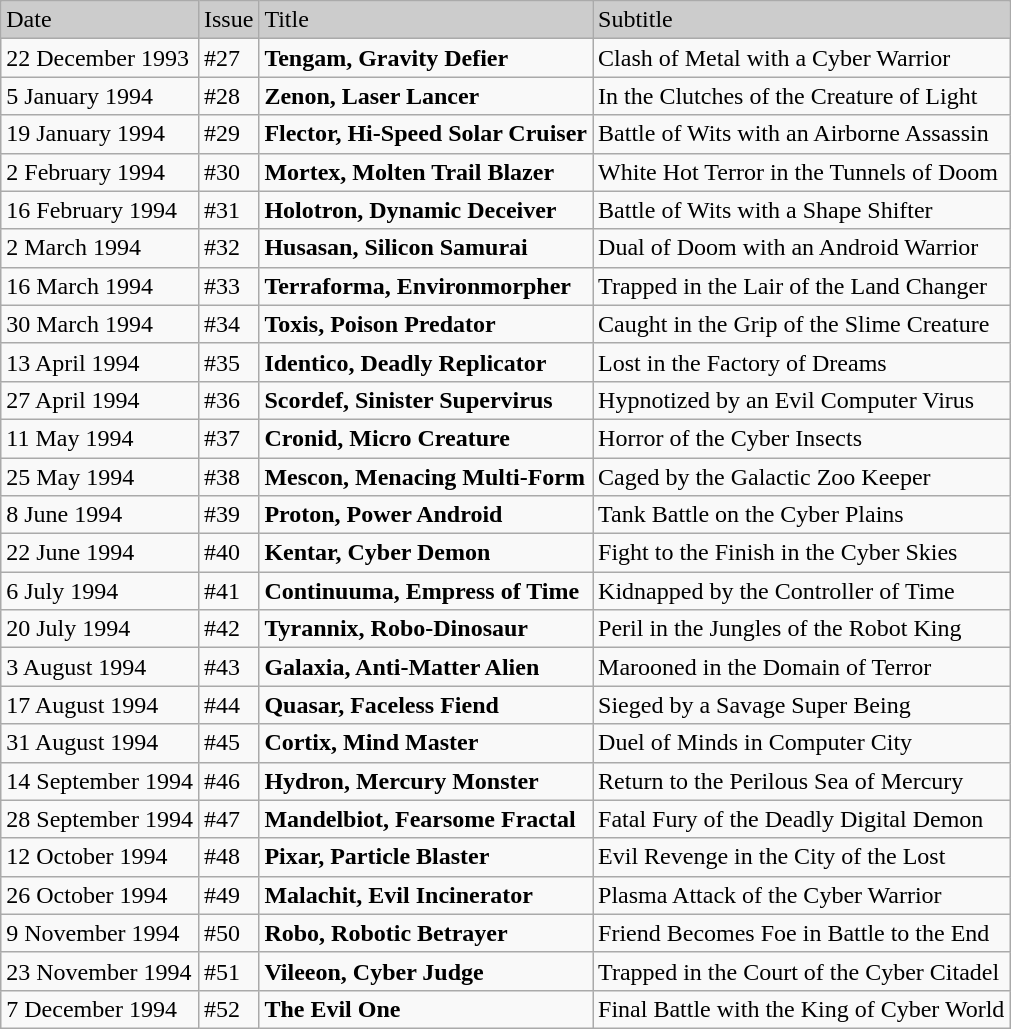<table class="wikitable">
<tr bgcolor="#CCCCCC">
<td>Date</td>
<td>Issue</td>
<td>Title</td>
<td>Subtitle</td>
</tr>
<tr>
<td>22 December 1993</td>
<td>#27</td>
<td><strong>Tengam, Gravity Defier</strong></td>
<td>Clash of Metal with a Cyber Warrior</td>
</tr>
<tr>
<td>5 January 1994</td>
<td>#28</td>
<td><strong>Zenon, Laser Lancer</strong></td>
<td>In the Clutches of the Creature of Light</td>
</tr>
<tr>
<td>19 January 1994</td>
<td>#29</td>
<td><strong>Flector, Hi-Speed Solar Cruiser</strong></td>
<td>Battle of Wits with an Airborne Assassin</td>
</tr>
<tr>
<td>2 February 1994</td>
<td>#30</td>
<td><strong>Mortex, Molten Trail Blazer</strong></td>
<td>White Hot Terror in the Tunnels of Doom</td>
</tr>
<tr>
<td>16 February 1994</td>
<td>#31</td>
<td><strong>Holotron, Dynamic Deceiver</strong></td>
<td>Battle of Wits with a Shape Shifter</td>
</tr>
<tr>
<td>2 March 1994</td>
<td>#32</td>
<td><strong>Husasan, Silicon Samurai</strong></td>
<td>Dual of Doom with an Android Warrior</td>
</tr>
<tr>
<td>16 March 1994</td>
<td>#33</td>
<td><strong>Terraforma, Environmorpher</strong></td>
<td>Trapped in the Lair of the Land Changer</td>
</tr>
<tr>
<td>30 March 1994</td>
<td>#34</td>
<td><strong>Toxis, Poison Predator</strong></td>
<td>Caught in the Grip of the Slime Creature</td>
</tr>
<tr>
<td>13 April 1994</td>
<td>#35</td>
<td><strong>Identico, Deadly Replicator</strong></td>
<td>Lost in the Factory of Dreams</td>
</tr>
<tr>
<td>27 April 1994</td>
<td>#36</td>
<td><strong>Scordef, Sinister Supervirus</strong></td>
<td>Hypnotized by an Evil Computer Virus</td>
</tr>
<tr>
<td>11 May 1994</td>
<td>#37</td>
<td><strong>Cronid, Micro Creature</strong></td>
<td>Horror of the Cyber Insects</td>
</tr>
<tr>
<td>25 May 1994</td>
<td>#38</td>
<td><strong>Mescon, Menacing Multi-Form</strong></td>
<td>Caged by the Galactic Zoo Keeper</td>
</tr>
<tr>
<td>8 June 1994</td>
<td>#39</td>
<td><strong>Proton, Power Android</strong></td>
<td>Tank Battle on the Cyber Plains</td>
</tr>
<tr>
<td>22 June 1994</td>
<td>#40</td>
<td><strong>Kentar, Cyber Demon</strong></td>
<td>Fight to the Finish in the Cyber Skies</td>
</tr>
<tr>
<td>6 July 1994</td>
<td>#41</td>
<td><strong>Continuuma, Empress of Time</strong></td>
<td>Kidnapped by the Controller of Time</td>
</tr>
<tr>
<td>20 July 1994</td>
<td>#42</td>
<td><strong>Tyrannix, Robo-Dinosaur</strong></td>
<td>Peril in the Jungles of the Robot King</td>
</tr>
<tr>
<td>3 August 1994</td>
<td>#43</td>
<td><strong>Galaxia, Anti-Matter Alien</strong></td>
<td>Marooned in the Domain of Terror</td>
</tr>
<tr>
<td>17 August 1994</td>
<td>#44</td>
<td><strong>Quasar, Faceless Fiend</strong></td>
<td>Sieged by a Savage Super Being</td>
</tr>
<tr>
<td>31 August 1994</td>
<td>#45</td>
<td><strong>Cortix, Mind Master</strong></td>
<td>Duel of Minds in Computer City</td>
</tr>
<tr>
<td>14 September 1994</td>
<td>#46</td>
<td><strong>Hydron, Mercury Monster</strong></td>
<td>Return to the Perilous Sea of Mercury</td>
</tr>
<tr>
<td>28 September 1994</td>
<td>#47</td>
<td><strong>Mandelbiot, Fearsome Fractal</strong></td>
<td>Fatal Fury of the Deadly Digital Demon</td>
</tr>
<tr>
<td>12 October 1994</td>
<td>#48</td>
<td><strong>Pixar, Particle Blaster</strong></td>
<td>Evil Revenge in the City of the Lost</td>
</tr>
<tr>
<td>26 October 1994</td>
<td>#49</td>
<td><strong>Malachit, Evil Incinerator</strong></td>
<td>Plasma Attack of the Cyber Warrior</td>
</tr>
<tr>
<td>9 November 1994</td>
<td>#50</td>
<td><strong>Robo, Robotic Betrayer</strong></td>
<td>Friend Becomes Foe in Battle to the End</td>
</tr>
<tr>
<td>23 November 1994</td>
<td>#51</td>
<td><strong>Vileeon, Cyber Judge</strong></td>
<td>Trapped in the Court of the Cyber Citadel</td>
</tr>
<tr>
<td>7 December 1994</td>
<td>#52</td>
<td><strong>The Evil One</strong></td>
<td>Final Battle with the King of Cyber World</td>
</tr>
</table>
